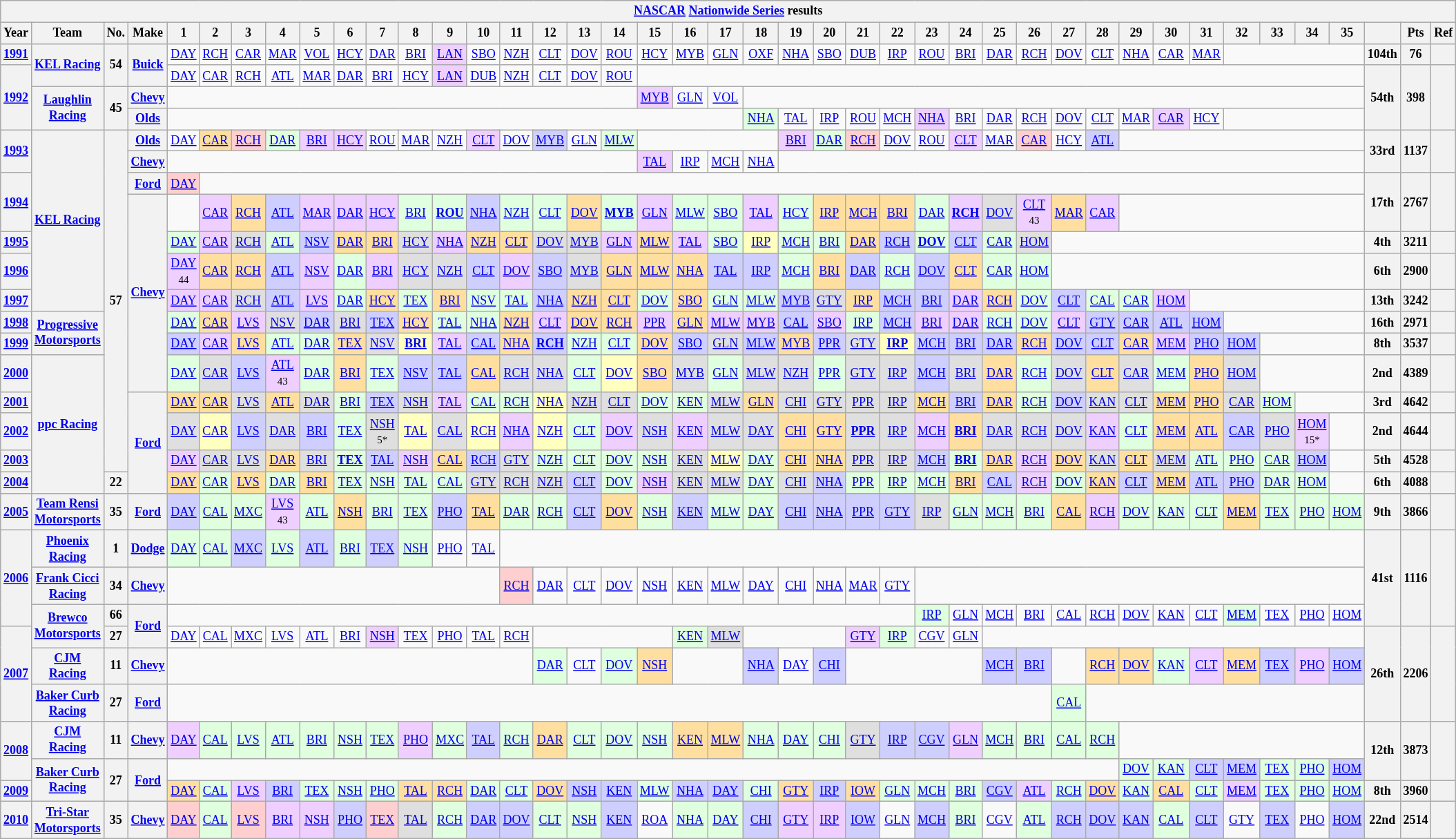<table class="wikitable" style="text-align:center; font-size:75%">
<tr>
<th colspan=42><a href='#'>NASCAR</a> <a href='#'>Nationwide Series</a> results</th>
</tr>
<tr>
<th>Year</th>
<th>Team</th>
<th>No.</th>
<th>Make</th>
<th>1</th>
<th>2</th>
<th>3</th>
<th>4</th>
<th>5</th>
<th>6</th>
<th>7</th>
<th>8</th>
<th>9</th>
<th>10</th>
<th>11</th>
<th>12</th>
<th>13</th>
<th>14</th>
<th>15</th>
<th>16</th>
<th>17</th>
<th>18</th>
<th>19</th>
<th>20</th>
<th>21</th>
<th>22</th>
<th>23</th>
<th>24</th>
<th>25</th>
<th>26</th>
<th>27</th>
<th>28</th>
<th>29</th>
<th>30</th>
<th>31</th>
<th>32</th>
<th>33</th>
<th>34</th>
<th>35</th>
<th></th>
<th>Pts</th>
<th>Ref</th>
</tr>
<tr>
<th><a href='#'>1991</a></th>
<th rowspan=2><a href='#'>KEL Racing</a></th>
<th rowspan=2>54</th>
<th rowspan=2><a href='#'>Buick</a></th>
<td><a href='#'>DAY</a></td>
<td><a href='#'>RCH</a></td>
<td><a href='#'>CAR</a></td>
<td><a href='#'>MAR</a></td>
<td><a href='#'>VOL</a></td>
<td><a href='#'>HCY</a></td>
<td><a href='#'>DAR</a></td>
<td><a href='#'>BRI</a></td>
<td style="background:#EFCFFF;"><a href='#'>LAN</a><br></td>
<td><a href='#'>SBO</a></td>
<td><a href='#'>NZH</a></td>
<td><a href='#'>CLT</a></td>
<td><a href='#'>DOV</a></td>
<td><a href='#'>ROU</a></td>
<td><a href='#'>HCY</a></td>
<td><a href='#'>MYB</a></td>
<td><a href='#'>GLN</a></td>
<td><a href='#'>OXF</a></td>
<td><a href='#'>NHA</a></td>
<td><a href='#'>SBO</a></td>
<td><a href='#'>DUB</a></td>
<td><a href='#'>IRP</a></td>
<td><a href='#'>ROU</a></td>
<td><a href='#'>BRI</a></td>
<td><a href='#'>DAR</a></td>
<td><a href='#'>RCH</a></td>
<td><a href='#'>DOV</a></td>
<td><a href='#'>CLT</a></td>
<td><a href='#'>NHA</a></td>
<td><a href='#'>CAR</a></td>
<td><a href='#'>MAR</a></td>
<td colspan=4></td>
<th>104th</th>
<th>76</th>
<th></th>
</tr>
<tr>
<th rowspan=3><a href='#'>1992</a></th>
<td><a href='#'>DAY</a></td>
<td><a href='#'>CAR</a></td>
<td><a href='#'>RCH</a></td>
<td><a href='#'>ATL</a></td>
<td><a href='#'>MAR</a></td>
<td><a href='#'>DAR</a></td>
<td><a href='#'>BRI</a></td>
<td><a href='#'>HCY</a></td>
<td style="background:#EFCFFF;"><a href='#'>LAN</a><br></td>
<td><a href='#'>DUB</a></td>
<td><a href='#'>NZH</a></td>
<td><a href='#'>CLT</a></td>
<td><a href='#'>DOV</a></td>
<td><a href='#'>ROU</a></td>
<td colspan=21></td>
<th rowspan=3>54th</th>
<th rowspan=3>398</th>
<th rowspan=3></th>
</tr>
<tr>
<th rowspan=2><a href='#'>Laughlin Racing</a></th>
<th rowspan=2>45</th>
<th><a href='#'>Chevy</a></th>
<td colspan=14></td>
<td style="background:#EFCFFF;"><a href='#'>MYB</a><br></td>
<td><a href='#'>GLN</a></td>
<td><a href='#'>VOL</a></td>
<td colspan=18></td>
</tr>
<tr>
<th><a href='#'>Olds</a></th>
<td colspan=17></td>
<td style="background:#DFFFDF;"><a href='#'>NHA</a><br></td>
<td><a href='#'>TAL</a></td>
<td><a href='#'>IRP</a></td>
<td><a href='#'>ROU</a></td>
<td><a href='#'>MCH</a></td>
<td style="background:#EFCFFF;"><a href='#'>NHA</a><br></td>
<td><a href='#'>BRI</a></td>
<td><a href='#'>DAR</a></td>
<td><a href='#'>RCH</a></td>
<td><a href='#'>DOV</a></td>
<td><a href='#'>CLT</a></td>
<td><a href='#'>MAR</a></td>
<td style="background:#EFCFFF;"><a href='#'>CAR</a><br></td>
<td><a href='#'>HCY</a></td>
<td colspan=4></td>
</tr>
<tr>
<th rowspan=2><a href='#'>1993</a></th>
<th rowspan=7><a href='#'>KEL Racing</a></th>
<th rowspan=13>57</th>
<th><a href='#'>Olds</a></th>
<td><a href='#'>DAY</a></td>
<td style="background:#FFDF9F;"><a href='#'>CAR</a><br></td>
<td style="background:#FFCFCF;"><a href='#'>RCH</a><br></td>
<td style="background:#DFFFDF;"><a href='#'>DAR</a><br></td>
<td style="background:#EFCFFF;"><a href='#'>BRI</a><br></td>
<td style="background:#EFCFFF;"><a href='#'>HCY</a><br></td>
<td><a href='#'>ROU</a></td>
<td><a href='#'>MAR</a></td>
<td><a href='#'>NZH</a></td>
<td style="background:#EFCFFF;"><a href='#'>CLT</a><br></td>
<td><a href='#'>DOV</a></td>
<td style="background:#CFCFFF;"><a href='#'>MYB</a><br></td>
<td><a href='#'>GLN</a></td>
<td style="background:#DFFFDF;"><a href='#'>MLW</a><br></td>
<td colspan=4></td>
<td style="background:#EFCFFF;"><a href='#'>BRI</a><br></td>
<td style="background:#DFFFDF;"><a href='#'>DAR</a><br></td>
<td style="background:#FFCFCF;"><a href='#'>RCH</a><br></td>
<td><a href='#'>DOV</a></td>
<td><a href='#'>ROU</a></td>
<td style="background:#EFCFFF;"><a href='#'>CLT</a><br></td>
<td><a href='#'>MAR</a></td>
<td style="background:#FFCFCF;"><a href='#'>CAR</a><br></td>
<td><a href='#'>HCY</a></td>
<td style="background:#CFCFFF;"><a href='#'>ATL</a><br></td>
<td colspan=7></td>
<th rowspan=2>33rd</th>
<th rowspan=2>1137</th>
<th rowspan=2></th>
</tr>
<tr>
<th><a href='#'>Chevy</a></th>
<td colspan=14></td>
<td style="background:#EFCFFF;"><a href='#'>TAL</a><br></td>
<td><a href='#'>IRP</a></td>
<td><a href='#'>MCH</a></td>
<td><a href='#'>NHA</a></td>
<td colspan=17></td>
</tr>
<tr>
<th rowspan=2><a href='#'>1994</a></th>
<th><a href='#'>Ford</a></th>
<td style="background:#FFCFCF;"><a href='#'>DAY</a><br></td>
<td colspan=34></td>
<th rowspan=2>17th</th>
<th rowspan=2>2767</th>
<th rowspan=2></th>
</tr>
<tr>
<th rowspan=7><a href='#'>Chevy</a></th>
<td></td>
<td style="background:#EFCFFF;"><a href='#'>CAR</a><br></td>
<td style="background:#FFDF9F;"><a href='#'>RCH</a><br></td>
<td style="background:#CFCFFF;"><a href='#'>ATL</a><br></td>
<td style="background:#EFCFFF;"><a href='#'>MAR</a><br></td>
<td style="background:#EFCFFF;"><a href='#'>DAR</a><br></td>
<td style="background:#EFCFFF;"><a href='#'>HCY</a><br></td>
<td style="background:#DFFFDF;"><a href='#'>BRI</a><br></td>
<td style="background:#DFFFDF;"><strong><a href='#'>ROU</a></strong><br></td>
<td style="background:#CFCFFF;"><a href='#'>NHA</a><br></td>
<td style="background:#DFFFDF;"><a href='#'>NZH</a><br></td>
<td style="background:#DFFFDF;"><a href='#'>CLT</a><br></td>
<td style="background:#FFDF9F;"><a href='#'>DOV</a><br></td>
<td style="background:#DFFFDF;"><strong><a href='#'>MYB</a></strong><br></td>
<td style="background:#EFCFFF;"><a href='#'>GLN</a><br></td>
<td style="background:#DFFFDF;"><a href='#'>MLW</a><br></td>
<td style="background:#DFFFDF;"><a href='#'>SBO</a><br></td>
<td style="background:#EFCFFF;"><a href='#'>TAL</a><br></td>
<td style="background:#DFFFDF;"><a href='#'>HCY</a><br></td>
<td style="background:#FFDF9F;"><a href='#'>IRP</a><br></td>
<td style="background:#FFDF9F;"><a href='#'>MCH</a><br></td>
<td style="background:#FFDF9F;"><a href='#'>BRI</a><br></td>
<td style="background:#DFFFDF;"><a href='#'>DAR</a><br></td>
<td style="background:#EFCFFF;"><strong><a href='#'>RCH</a></strong><br></td>
<td style="background:#DFDFDF;"><a href='#'>DOV</a><br></td>
<td style="background:#EFCFFF;"><a href='#'>CLT</a><br><small>43</small></td>
<td style="background:#FFDF9F;"><a href='#'>MAR</a><br></td>
<td style="background:#EFCFFF;"><a href='#'>CAR</a><br></td>
<td colspan=7></td>
</tr>
<tr>
<th><a href='#'>1995</a></th>
<td style="background:#DFFFDF;"><a href='#'>DAY</a><br></td>
<td style="background:#EFCFFF;"><a href='#'>CAR</a><br></td>
<td style="background:#DFDFDF;"><a href='#'>RCH</a><br></td>
<td style="background:#DFFFDF;"><a href='#'>ATL</a><br></td>
<td style="background:#CFCFFF;"><a href='#'>NSV</a><br></td>
<td style="background:#FFDF9F;"><a href='#'>DAR</a><br></td>
<td style="background:#FFDF9F;"><a href='#'>BRI</a><br></td>
<td style="background:#DFDFDF;"><a href='#'>HCY</a><br></td>
<td style="background:#EFCFFF;"><a href='#'>NHA</a><br></td>
<td style="background:#FFDF9F;"><a href='#'>NZH</a><br></td>
<td style="background:#FFDF9F;"><a href='#'>CLT</a><br></td>
<td style="background:#DFDFDF;"><a href='#'>DOV</a><br></td>
<td style="background:#DFDFDF;"><a href='#'>MYB</a><br></td>
<td style="background:#EFCFFF;"><a href='#'>GLN</a><br></td>
<td style="background:#FFDF9F;"><a href='#'>MLW</a><br></td>
<td style="background:#EFCFFF;"><a href='#'>TAL</a><br></td>
<td style="background:#DFFFDF;"><a href='#'>SBO</a><br></td>
<td style="background:#FFFFBF;"><a href='#'>IRP</a><br></td>
<td style="background:#DFFFDF;"><a href='#'>MCH</a><br></td>
<td style="background:#DFFFDF;"><a href='#'>BRI</a><br></td>
<td style="background:#FFDF9F;"><a href='#'>DAR</a><br></td>
<td style="background:#CFCFFF;"><a href='#'>RCH</a><br></td>
<td style="background:#DFFFDF;"><strong><a href='#'>DOV</a></strong><br></td>
<td style="background:#CFCFFF;"><a href='#'>CLT</a><br></td>
<td style="background:#DFFFDF;"><a href='#'>CAR</a><br></td>
<td style="background:#DFDFDF;"><a href='#'>HOM</a><br></td>
<td colspan=9></td>
<th>4th</th>
<th>3211</th>
<th></th>
</tr>
<tr>
<th><a href='#'>1996</a></th>
<td style="background:#EFCFFF;"><a href='#'>DAY</a><br><small>44</small></td>
<td style="background:#FFDF9F;"><a href='#'>CAR</a><br></td>
<td style="background:#FFDF9F;"><a href='#'>RCH</a><br></td>
<td style="background:#CFCFFF;"><a href='#'>ATL</a><br></td>
<td style="background:#EFCFFF;"><a href='#'>NSV</a><br></td>
<td style="background:#DFFFDF;"><a href='#'>DAR</a><br></td>
<td style="background:#EFCFFF;"><a href='#'>BRI</a><br></td>
<td style="background:#DFDFDF;"><a href='#'>HCY</a><br></td>
<td style="background:#DFDFDF;"><a href='#'>NZH</a><br></td>
<td style="background:#CFCFFF;"><a href='#'>CLT</a><br></td>
<td style="background:#EFCFFF;"><a href='#'>DOV</a><br></td>
<td style="background:#CFCFFF;"><a href='#'>SBO</a><br></td>
<td style="background:#DFDFDF;"><a href='#'>MYB</a><br></td>
<td style="background:#FFDF9F;"><a href='#'>GLN</a><br></td>
<td style="background:#FFDF9F;"><a href='#'>MLW</a><br></td>
<td style="background:#FFDF9F;"><a href='#'>NHA</a><br></td>
<td style="background:#CFCFFF;"><a href='#'>TAL</a><br></td>
<td style="background:#CFCFFF;"><a href='#'>IRP</a><br></td>
<td style="background:#DFFFDF;"><a href='#'>MCH</a><br></td>
<td style="background:#FFDF9F;"><a href='#'>BRI</a><br></td>
<td style="background:#CFCFFF;"><a href='#'>DAR</a><br></td>
<td style="background:#DFFFDF;"><a href='#'>RCH</a><br></td>
<td style="background:#CFCFFF;"><a href='#'>DOV</a><br></td>
<td style="background:#FFDF9F;"><a href='#'>CLT</a><br></td>
<td style="background:#DFFFDF;"><a href='#'>CAR</a><br></td>
<td style="background:#DFFFDF;"><a href='#'>HOM</a><br></td>
<td colspan=9></td>
<th>6th</th>
<th>2900</th>
<th></th>
</tr>
<tr>
<th><a href='#'>1997</a></th>
<td style="background:#EFCFFF;"><a href='#'>DAY</a><br></td>
<td style="background:#EFCFFF;"><a href='#'>CAR</a><br></td>
<td style="background:#DFDFDF;"><a href='#'>RCH</a><br></td>
<td style="background:#CFCFFF;"><a href='#'>ATL</a><br></td>
<td style="background:#EFCFFF;"><a href='#'>LVS</a><br></td>
<td style="background:#DFFFDF;"><a href='#'>DAR</a><br></td>
<td style="background:#FFDF9F;"><a href='#'>HCY</a><br></td>
<td style="background:#DFFFDF;"><a href='#'>TEX</a><br></td>
<td style="background:#FFDF9F;"><a href='#'>BRI</a><br></td>
<td style="background:#DFFFDF;"><a href='#'>NSV</a><br></td>
<td style="background:#DFFFDF;"><a href='#'>TAL</a><br></td>
<td style="background:#CFCFFF;"><a href='#'>NHA</a><br></td>
<td style="background:#FFDF9F;"><a href='#'>NZH</a><br></td>
<td style="background:#FFDF9F;"><a href='#'>CLT</a><br></td>
<td style="background:#DFFFDF;"><a href='#'>DOV</a><br></td>
<td style="background:#FFDF9F;"><a href='#'>SBO</a><br></td>
<td style="background:#DFFFDF;"><a href='#'>GLN</a><br></td>
<td style="background:#DFFFDF;"><a href='#'>MLW</a><br></td>
<td style="background:#CFCFFF;"><a href='#'>MYB</a><br></td>
<td style="background:#DFDFDF;"><a href='#'>GTY</a><br></td>
<td style="background:#FFDF9F;"><a href='#'>IRP</a><br></td>
<td style="background:#CFCFFF;"><a href='#'>MCH</a><br></td>
<td style="background:#CFCFFF;"><a href='#'>BRI</a><br></td>
<td style="background:#EFCFFF;"><a href='#'>DAR</a><br></td>
<td style="background:#FFDF9F;"><a href='#'>RCH</a><br></td>
<td style="background:#DFFFDF;"><a href='#'>DOV</a><br></td>
<td style="background:#CFCFFF;"><a href='#'>CLT</a><br></td>
<td style="background:#DFFFDF;"><a href='#'>CAL</a><br></td>
<td style="background:#DFFFDF;"><a href='#'>CAR</a><br></td>
<td style="background:#EFCFFF;"><a href='#'>HOM</a><br></td>
<td colspan=5></td>
<th>13th</th>
<th>3242</th>
<th></th>
</tr>
<tr>
<th><a href='#'>1998</a></th>
<th rowspan=2><a href='#'>Progressive Motorsports</a></th>
<td style="background:#DFFFDF;"><a href='#'>DAY</a><br></td>
<td style="background:#FFDF9F;"><a href='#'>CAR</a><br></td>
<td style="background:#EFCFFF;"><a href='#'>LVS</a><br></td>
<td style="background:#DFDFDF;"><a href='#'>NSV</a><br></td>
<td style="background:#CFCFFF;"><a href='#'>DAR</a><br></td>
<td style="background:#DFDFDF;"><a href='#'>BRI</a><br></td>
<td style="background:#CFCFFF;"><a href='#'>TEX</a><br></td>
<td style="background:#FFDF9F;"><a href='#'>HCY</a><br></td>
<td style="background:#DFFFDF;"><a href='#'>TAL</a><br></td>
<td style="background:#DFFFDF;"><a href='#'>NHA</a><br></td>
<td style="background:#FFDF9F;"><a href='#'>NZH</a><br></td>
<td style="background:#EFCFFF;"><a href='#'>CLT</a><br></td>
<td style="background:#FFDF9F;"><a href='#'>DOV</a><br></td>
<td style="background:#FFDF9F;"><a href='#'>RCH</a><br></td>
<td style="background:#EFCFFF;"><a href='#'>PPR</a><br></td>
<td style="background:#FFDF9F;"><a href='#'>GLN</a><br></td>
<td style="background:#EFCFFF;"><a href='#'>MLW</a><br></td>
<td style="background:#EFCFFF;"><a href='#'>MYB</a><br></td>
<td style="background:#CFCFFF;"><a href='#'>CAL</a><br></td>
<td style="background:#EFCFFF;"><a href='#'>SBO</a><br></td>
<td style="background:#DFFFDF;"><a href='#'>IRP</a><br></td>
<td style="background:#CFCFFF;"><a href='#'>MCH</a><br></td>
<td style="background:#EFCFFF;"><a href='#'>BRI</a><br></td>
<td style="background:#EFCFFF;"><a href='#'>DAR</a><br></td>
<td style="background:#DFFFDF;"><a href='#'>RCH</a><br></td>
<td style="background:#DFFFDF;"><a href='#'>DOV</a><br></td>
<td style="background:#EFCFFF;"><a href='#'>CLT</a><br></td>
<td style="background:#CFCFFF;"><a href='#'>GTY</a><br></td>
<td style="background:#CFCFFF;"><a href='#'>CAR</a><br></td>
<td style="background:#CFCFFF;"><a href='#'>ATL</a><br></td>
<td style="background:#CFCFFF;"><a href='#'>HOM</a><br></td>
<td colspan=4></td>
<th>16th</th>
<th>2971</th>
<th></th>
</tr>
<tr>
<th><a href='#'>1999</a></th>
<td style="background:#CFCFFF;"><a href='#'>DAY</a><br></td>
<td style="background:#EFCFFF;"><a href='#'>CAR</a><br></td>
<td style="background:#FFDF9F;"><a href='#'>LVS</a><br></td>
<td style="background:#DFFFDF;"><a href='#'>ATL</a><br></td>
<td style="background:#DFFFDF;"><a href='#'>DAR</a><br></td>
<td style="background:#FFDF9F;"><a href='#'>TEX</a><br></td>
<td style="background:#DFDFDF;"><a href='#'>NSV</a><br></td>
<td style="background:#FFFFBF;"><strong><a href='#'>BRI</a></strong><br></td>
<td style="background:#EFCFFF;"><a href='#'>TAL</a><br></td>
<td style="background:#CFCFFF;"><a href='#'>CAL</a><br></td>
<td style="background:#FFDF9F;"><a href='#'>NHA</a><br></td>
<td style="background:#CFCFFF;"><strong><a href='#'>RCH</a></strong><br></td>
<td style="background:#DFFFDF;"><a href='#'>NZH</a><br></td>
<td style="background:#DFFFDF;"><a href='#'>CLT</a><br></td>
<td style="background:#FFDF9F;"><a href='#'>DOV</a><br></td>
<td style="background:#CFCFFF;"><a href='#'>SBO</a><br></td>
<td style="background:#DFDFDF;"><a href='#'>GLN</a><br></td>
<td style="background:#CFCFFF;"><a href='#'>MLW</a><br></td>
<td style="background:#FFDF9F;"><a href='#'>MYB</a><br></td>
<td style="background:#CFCFFF;"><a href='#'>PPR</a><br></td>
<td style="background:#DFDFDF;"><a href='#'>GTY</a><br></td>
<td style="background:#FFFFBF;"><strong><a href='#'>IRP</a></strong><br></td>
<td style="background:#CFCFFF;"><a href='#'>MCH</a><br></td>
<td style="background:#CFCFFF;"><a href='#'>BRI</a><br></td>
<td style="background:#CFCFFF;"><a href='#'>DAR</a><br></td>
<td style="background:#FFDF9F;"><a href='#'>RCH</a><br></td>
<td style="background:#CFCFFF;"><a href='#'>DOV</a><br></td>
<td style="background:#CFCFFF;"><a href='#'>CLT</a><br></td>
<td style="background:#FFDF9F;"><a href='#'>CAR</a><br></td>
<td style="background:#EFCFFF;"><a href='#'>MEM</a><br></td>
<td style="background:#CFCFFF;"><a href='#'>PHO</a><br></td>
<td style="background:#CFCFFF;"><a href='#'>HOM</a><br></td>
<td colspan=3></td>
<th>8th</th>
<th>3537</th>
<th></th>
</tr>
<tr>
<th><a href='#'>2000</a></th>
<th rowspan=5><a href='#'>ppc Racing</a></th>
<td style="background:#DFFFDF;"><a href='#'>DAY</a><br></td>
<td style="background:#DFDFDF;"><a href='#'>CAR</a><br></td>
<td style="background:#CFCFFF;"><a href='#'>LVS</a><br></td>
<td style="background:#EFCFFF;"><a href='#'>ATL</a><br><small>43</small></td>
<td style="background:#DFFFDF;"><a href='#'>DAR</a><br></td>
<td style="background:#FFDF9F;"><a href='#'>BRI</a><br></td>
<td style="background:#DFFFDF;"><a href='#'>TEX</a><br></td>
<td style="background:#CFCFFF;"><a href='#'>NSV</a><br></td>
<td style="background:#CFCFFF;"><a href='#'>TAL</a><br></td>
<td style="background:#FFDF9F;"><a href='#'>CAL</a><br></td>
<td style="background:#DFDFDF;"><a href='#'>RCH</a><br></td>
<td style="background:#DFDFDF;"><a href='#'>NHA</a><br></td>
<td style="background:#DFFFDF;"><a href='#'>CLT</a><br></td>
<td style="background:#FFFFBF;"><a href='#'>DOV</a><br></td>
<td style="background:#FFDF9F;"><a href='#'>SBO</a><br></td>
<td style="background:#DFDFDF;"><a href='#'>MYB</a><br></td>
<td style="background:#DFFFDF;"><a href='#'>GLN</a><br></td>
<td style="background:#DFDFDF;"><a href='#'>MLW</a><br></td>
<td style="background:#DFDFDF;"><a href='#'>NZH</a><br></td>
<td style="background:#DFFFDF;"><a href='#'>PPR</a><br></td>
<td style="background:#DFDFDF;"><a href='#'>GTY</a><br></td>
<td style="background:#DFDFDF;"><a href='#'>IRP</a><br></td>
<td style="background:#CFCFFF;"><a href='#'>MCH</a><br></td>
<td style="background:#DFDFDF;"><a href='#'>BRI</a><br></td>
<td style="background:#FFDF9F;"><a href='#'>DAR</a><br></td>
<td style="background:#DFFFDF;"><a href='#'>RCH</a><br></td>
<td style="background:#DFDFDF;"><a href='#'>DOV</a><br></td>
<td style="background:#FFDF9F;"><a href='#'>CLT</a><br></td>
<td style="background:#DFDFDF;"><a href='#'>CAR</a><br></td>
<td style="background:#DFFFDF;"><a href='#'>MEM</a><br></td>
<td style="background:#FFDF9F;"><a href='#'>PHO</a><br></td>
<td style="background:#DFDFDF;"><a href='#'>HOM</a><br></td>
<td colspan=3></td>
<th>2nd</th>
<th>4389</th>
<th></th>
</tr>
<tr>
<th><a href='#'>2001</a></th>
<th rowspan=4><a href='#'>Ford</a></th>
<td style="background:#FFDF9F;"><a href='#'>DAY</a><br></td>
<td style="background:#FFDF9F;"><a href='#'>CAR</a><br></td>
<td style="background:#DFDFDF;"><a href='#'>LVS</a><br></td>
<td style="background:#FFDF9F;"><a href='#'>ATL</a><br></td>
<td style="background:#DFDFDF;"><a href='#'>DAR</a><br></td>
<td style="background:#DFFFDF;"><a href='#'>BRI</a><br></td>
<td style="background:#CFCFFF;"><a href='#'>TEX</a><br></td>
<td style="background:#DFDFDF;"><a href='#'>NSH</a><br></td>
<td style="background:#EFCFFF;"><a href='#'>TAL</a><br></td>
<td style="background:#DFFFDF;"><a href='#'>CAL</a><br></td>
<td style="background:#DFFFDF;"><a href='#'>RCH</a><br></td>
<td style="background:#FFFFBF;"><a href='#'>NHA</a><br></td>
<td style="background:#DFDFDF;"><a href='#'>NZH</a><br></td>
<td style="background:#DFDFDF;"><a href='#'>CLT</a><br></td>
<td style="background:#DFFFDF;"><a href='#'>DOV</a><br></td>
<td style="background:#DFFFDF;"><a href='#'>KEN</a><br></td>
<td style="background:#DFDFDF;"><a href='#'>MLW</a><br></td>
<td style="background:#FFDF9F;"><a href='#'>GLN</a><br></td>
<td style="background:#DFDFDF;"><a href='#'>CHI</a><br></td>
<td style="background:#DFDFDF;"><a href='#'>GTY</a><br></td>
<td style="background:#DFDFDF;"><a href='#'>PPR</a><br></td>
<td style="background:#DFDFDF;"><a href='#'>IRP</a><br></td>
<td style="background:#FFDF9F;"><a href='#'>MCH</a><br></td>
<td style="background:#CFCFFF;"><a href='#'>BRI</a><br></td>
<td style="background:#FFDF9F;"><a href='#'>DAR</a><br></td>
<td style="background:#DFFFDF;"><a href='#'>RCH</a><br></td>
<td style="background:#CFCFFF;"><a href='#'>DOV</a><br></td>
<td style="background:#DFDFDF;"><a href='#'>KAN</a><br></td>
<td style="background:#DFDFDF;"><a href='#'>CLT</a><br></td>
<td style="background:#FFDF9F;"><a href='#'>MEM</a><br></td>
<td style="background:#FFDF9F;"><a href='#'>PHO</a><br></td>
<td style="background:#DFDFDF;"><a href='#'>CAR</a><br></td>
<td style="background:#DFFFDF;"><a href='#'>HOM</a><br></td>
<td colspan=2></td>
<th>3rd</th>
<th>4642</th>
<th></th>
</tr>
<tr>
<th><a href='#'>2002</a></th>
<td style="background:#DFDFDF;"><a href='#'>DAY</a><br></td>
<td style="background:#FFFFBF;"><a href='#'>CAR</a><br></td>
<td style="background:#CFCFFF;"><a href='#'>LVS</a><br></td>
<td style="background:#DFDFDF;"><a href='#'>DAR</a><br></td>
<td style="background:#CFCFFF;"><a href='#'>BRI</a><br></td>
<td style="background:#DFFFDF;"><a href='#'>TEX</a><br></td>
<td style="background:#DFDFDF;"><a href='#'>NSH</a><br><small>5*</small></td>
<td style="background:#FFFFBF;"><a href='#'>TAL</a><br></td>
<td style="background:#DFDFDF;"><a href='#'>CAL</a><br></td>
<td style="background:#FFFFBF;"><a href='#'>RCH</a><br></td>
<td style="background:#EFCFFF;"><a href='#'>NHA</a><br></td>
<td style="background:#FFFFBF;"><a href='#'>NZH</a><br></td>
<td style="background:#DFFFDF;"><a href='#'>CLT</a><br></td>
<td style="background:#EFCFFF;"><a href='#'>DOV</a><br></td>
<td style="background:#DFDFDF;"><a href='#'>NSH</a><br></td>
<td style="background:#EFCFFF;"><a href='#'>KEN</a><br></td>
<td style="background:#DFDFDF;"><a href='#'>MLW</a><br></td>
<td style="background:#DFDFDF;"><a href='#'>DAY</a><br></td>
<td style="background:#FFDF9F;"><a href='#'>CHI</a><br></td>
<td style="background:#FFDF9F;"><a href='#'>GTY</a><br></td>
<td style="background:#DFDFDF;"><strong><a href='#'>PPR</a></strong><br></td>
<td style="background:#DFDFDF;"><a href='#'>IRP</a><br></td>
<td style="background:#EFCFFF;"><a href='#'>MCH</a><br></td>
<td style="background:#FFDF9F;"><strong><a href='#'>BRI</a></strong><br></td>
<td style="background:#DFDFDF;"><a href='#'>DAR</a><br></td>
<td style="background:#DFDFDF;"><a href='#'>RCH</a><br></td>
<td style="background:#DFDFDF;"><a href='#'>DOV</a><br></td>
<td style="background:#EFCFFF;"><a href='#'>KAN</a><br></td>
<td style="background:#DFFFDF;"><a href='#'>CLT</a><br></td>
<td style="background:#FFDF9F;"><a href='#'>MEM</a><br></td>
<td style="background:#FFDF9F;"><a href='#'>ATL</a><br></td>
<td style="background:#CFCFFF;"><a href='#'>CAR</a><br></td>
<td style="background:#DFDFDF;"><a href='#'>PHO</a><br></td>
<td style="background:#EFCFFF;"><a href='#'>HOM</a><br><small>15*</small></td>
<td></td>
<th>2nd</th>
<th>4644</th>
<th></th>
</tr>
<tr>
<th><a href='#'>2003</a></th>
<td style="background:#EFCFFF;"><a href='#'>DAY</a><br></td>
<td style="background:#DFDFDF;"><a href='#'>CAR</a><br></td>
<td style="background:#DFDFDF;"><a href='#'>LVS</a><br></td>
<td style="background:#FFDF9F;"><a href='#'>DAR</a><br></td>
<td style="background:#DFDFDF;"><a href='#'>BRI</a><br></td>
<td style="background:#DFFFDF;"><strong><a href='#'>TEX</a></strong><br></td>
<td style="background:#CFCFFF;"><a href='#'>TAL</a><br></td>
<td style="background:#EFCFFF;"><a href='#'>NSH</a><br></td>
<td style="background:#FFDF9F;"><a href='#'>CAL</a><br></td>
<td style="background:#CFCFFF;"><a href='#'>RCH</a><br></td>
<td style="background:#DFDFDF;"><a href='#'>GTY</a><br></td>
<td style="background:#DFFFDF;"><a href='#'>NZH</a><br></td>
<td style="background:#DFFFDF;"><a href='#'>CLT</a><br></td>
<td style="background:#DFFFDF;"><a href='#'>DOV</a><br></td>
<td style="background:#DFFFDF;"><a href='#'>NSH</a><br></td>
<td style="background:#DFDFDF;"><a href='#'>KEN</a><br></td>
<td style="background:#FFFFBF;"><a href='#'>MLW</a><br></td>
<td style="background:#DFFFDF;"><a href='#'>DAY</a><br></td>
<td style="background:#FFDF9F;"><a href='#'>CHI</a><br></td>
<td style="background:#FFDF9F;"><a href='#'>NHA</a><br></td>
<td style="background:#DFDFDF;"><a href='#'>PPR</a><br></td>
<td style="background:#DFDFDF;"><a href='#'>IRP</a><br></td>
<td style="background:#CFCFFF;"><a href='#'>MCH</a><br></td>
<td style="background:#DFFFDF;"><strong><a href='#'>BRI</a></strong><br></td>
<td style="background:#FFDF9F;"><a href='#'>DAR</a><br></td>
<td style="background:#EFCFFF;"><a href='#'>RCH</a><br></td>
<td style="background:#FFDF9F;"><a href='#'>DOV</a><br></td>
<td style="background:#DFDFDF;"><a href='#'>KAN</a><br></td>
<td style="background:#FFDF9F;"><a href='#'>CLT</a><br></td>
<td style="background:#DFDFDF;"><a href='#'>MEM</a><br></td>
<td style="background:#DFFFDF;"><a href='#'>ATL</a><br></td>
<td style="background:#DFFFDF;"><a href='#'>PHO</a><br></td>
<td style="background:#DFFFDF;"><a href='#'>CAR</a><br></td>
<td style="background:#CFCFFF;"><a href='#'>HOM</a><br></td>
<td></td>
<th>5th</th>
<th>4528</th>
<th></th>
</tr>
<tr>
<th><a href='#'>2004</a></th>
<th>22</th>
<td style="background:#FFDF9F;"><a href='#'>DAY</a><br></td>
<td style="background:#DFFFDF;"><a href='#'>CAR</a><br></td>
<td style="background:#FFDF9F;"><a href='#'>LVS</a><br></td>
<td style="background:#DFFFDF;"><a href='#'>DAR</a><br></td>
<td style="background:#FFDF9F;"><a href='#'>BRI</a><br></td>
<td style="background:#DFFFDF;"><a href='#'>TEX</a><br></td>
<td style="background:#DFFFDF;"><a href='#'>NSH</a><br></td>
<td style="background:#DFFFDF;"><a href='#'>TAL</a><br></td>
<td style="background:#DFFFDF;"><a href='#'>CAL</a><br></td>
<td style="background:#DFDFDF;"><a href='#'>GTY</a><br></td>
<td style="background:#DFDFDF;"><a href='#'>RCH</a><br></td>
<td style="background:#DFDFDF;"><a href='#'>NZH</a><br></td>
<td style="background:#CFCFFF;"><a href='#'>CLT</a><br></td>
<td style="background:#DFFFDF;"><a href='#'>DOV</a><br></td>
<td style="background:#EFCFFF;"><a href='#'>NSH</a><br></td>
<td style="background:#DFDFDF;"><a href='#'>KEN</a><br></td>
<td style="background:#DFDFDF;"><a href='#'>MLW</a><br></td>
<td style="background:#DFFFDF;"><a href='#'>DAY</a><br></td>
<td style="background:#DFDFDF;"><a href='#'>CHI</a><br></td>
<td style="background:#CFCFFF;"><a href='#'>NHA</a><br></td>
<td style="background:#DFFFDF;"><a href='#'>PPR</a><br></td>
<td style="background:#DFFFDF;"><a href='#'>IRP</a><br></td>
<td style="background:#DFFFDF;"><a href='#'>MCH</a><br></td>
<td style="background:#FFDF9F;"><a href='#'>BRI</a><br></td>
<td style="background:#CFCFFF;"><a href='#'>CAL</a><br></td>
<td style="background:#EFCFFF;"><a href='#'>RCH</a><br></td>
<td style="background:#DFFFDF;"><a href='#'>DOV</a><br></td>
<td style="background:#FFDF9F;"><a href='#'>KAN</a><br></td>
<td style="background:#CFCFFF;"><a href='#'>CLT</a><br></td>
<td style="background:#FFDF9F;"><a href='#'>MEM</a><br></td>
<td style="background:#CFCFFF;"><a href='#'>ATL</a><br></td>
<td style="background:#CFCFFF;"><a href='#'>PHO</a><br></td>
<td style="background:#DFFFDF;"><a href='#'>DAR</a><br></td>
<td style="background:#DFFFDF;"><a href='#'>HOM</a><br></td>
<td></td>
<th>6th</th>
<th>4088</th>
<th></th>
</tr>
<tr>
<th><a href='#'>2005</a></th>
<th><a href='#'>Team Rensi Motorsports</a></th>
<th>35</th>
<th><a href='#'>Ford</a></th>
<td style="background:#CFCFFF;"><a href='#'>DAY</a><br></td>
<td style="background:#DFFFDF;"><a href='#'>CAL</a><br></td>
<td style="background:#DFFFDF;"><a href='#'>MXC</a><br></td>
<td style="background:#EFCFFF;"><a href='#'>LVS</a><br><small>43</small></td>
<td style="background:#DFFFDF;"><a href='#'>ATL</a><br></td>
<td style="background:#FFDF9F;"><a href='#'>NSH</a><br></td>
<td style="background:#DFFFDF;"><a href='#'>BRI</a><br></td>
<td style="background:#DFFFDF;"><a href='#'>TEX</a><br></td>
<td style="background:#CFCFFF;"><a href='#'>PHO</a><br></td>
<td style="background:#FFDF9F;"><a href='#'>TAL</a><br></td>
<td style="background:#DFFFDF;"><a href='#'>DAR</a><br></td>
<td style="background:#DFFFDF;"><a href='#'>RCH</a><br></td>
<td style="background:#CFCFFF;"><a href='#'>CLT</a><br></td>
<td style="background:#FFDF9F;"><a href='#'>DOV</a><br></td>
<td style="background:#DFFFDF;"><a href='#'>NSH</a><br></td>
<td style="background:#CFCFFF;"><a href='#'>KEN</a><br></td>
<td style="background:#DFFFDF;"><a href='#'>MLW</a><br></td>
<td style="background:#DFFFDF;"><a href='#'>DAY</a><br></td>
<td style="background:#CFCFFF;"><a href='#'>CHI</a><br></td>
<td style="background:#CFCFFF;"><a href='#'>NHA</a><br></td>
<td style="background:#CFCFFF;"><a href='#'>PPR</a><br></td>
<td style="background:#CFCFFF;"><a href='#'>GTY</a><br></td>
<td style="background:#DFDFDF;"><a href='#'>IRP</a><br></td>
<td style="background:#DFFFDF;"><a href='#'>GLN</a><br></td>
<td style="background:#DFFFDF;"><a href='#'>MCH</a><br></td>
<td style="background:#DFFFDF;"><a href='#'>BRI</a><br></td>
<td style="background:#FFDF9F;"><a href='#'>CAL</a><br></td>
<td style="background:#EFCFFF;"><a href='#'>RCH</a><br></td>
<td style="background:#DFFFDF;"><a href='#'>DOV</a><br></td>
<td style="background:#DFFFDF;"><a href='#'>KAN</a><br></td>
<td style="background:#DFFFDF;"><a href='#'>CLT</a><br></td>
<td style="background:#FFDF9F;"><a href='#'>MEM</a><br></td>
<td style="background:#DFFFDF;"><a href='#'>TEX</a><br></td>
<td style="background:#DFFFDF;"><a href='#'>PHO</a><br></td>
<td style="background:#DFFFDF;"><a href='#'>HOM</a><br></td>
<th>9th</th>
<th>3866</th>
<th></th>
</tr>
<tr>
<th rowspan=3><a href='#'>2006</a></th>
<th><a href='#'>Phoenix Racing</a></th>
<th>1</th>
<th><a href='#'>Dodge</a></th>
<td style="background:#DFFFDF;"><a href='#'>DAY</a><br></td>
<td style="background:#DFFFDF;"><a href='#'>CAL</a><br></td>
<td style="background:#CFCFFF;"><a href='#'>MXC</a><br></td>
<td style="background:#DFFFDF;"><a href='#'>LVS</a><br></td>
<td style="background:#CFCFFF;"><a href='#'>ATL</a><br></td>
<td style="background:#DFFFDF;"><a href='#'>BRI</a><br></td>
<td style="background:#CFCFFF;"><a href='#'>TEX</a><br></td>
<td style="background:#DFFFDF;"><a href='#'>NSH</a><br></td>
<td><a href='#'>PHO</a></td>
<td><a href='#'>TAL</a></td>
<td colspan=25></td>
<th rowspan=3>41st</th>
<th rowspan=3>1116</th>
<th rowspan=3></th>
</tr>
<tr>
<th><a href='#'>Frank Cicci Racing</a></th>
<th>34</th>
<th><a href='#'>Chevy</a></th>
<td colspan=10></td>
<td style="background:#FFCFCF;"><a href='#'>RCH</a><br></td>
<td><a href='#'>DAR</a></td>
<td><a href='#'>CLT</a></td>
<td><a href='#'>DOV</a></td>
<td><a href='#'>NSH</a></td>
<td><a href='#'>KEN</a></td>
<td><a href='#'>MLW</a></td>
<td><a href='#'>DAY</a></td>
<td><a href='#'>CHI</a></td>
<td><a href='#'>NHA</a></td>
<td><a href='#'>MAR</a></td>
<td><a href='#'>GTY</a></td>
<td colspan=13></td>
</tr>
<tr>
<th rowspan=2><a href='#'>Brewco Motorsports</a></th>
<th>66</th>
<th rowspan=2><a href='#'>Ford</a></th>
<td colspan=22></td>
<td style="background:#DFFFDF;"><a href='#'>IRP</a><br></td>
<td><a href='#'>GLN</a></td>
<td><a href='#'>MCH</a></td>
<td><a href='#'>BRI</a></td>
<td><a href='#'>CAL</a></td>
<td><a href='#'>RCH</a></td>
<td><a href='#'>DOV</a></td>
<td><a href='#'>KAN</a></td>
<td><a href='#'>CLT</a></td>
<td style="background:#DFFFDF;"><a href='#'>MEM</a><br></td>
<td><a href='#'>TEX</a></td>
<td><a href='#'>PHO</a></td>
<td><a href='#'>HOM</a></td>
</tr>
<tr>
<th rowspan=3><a href='#'>2007</a></th>
<th>27</th>
<td><a href='#'>DAY</a></td>
<td><a href='#'>CAL</a></td>
<td><a href='#'>MXC</a></td>
<td><a href='#'>LVS</a></td>
<td><a href='#'>ATL</a></td>
<td><a href='#'>BRI</a></td>
<td style="background:#EFCFFF;"><a href='#'>NSH</a><br></td>
<td><a href='#'>TEX</a></td>
<td><a href='#'>PHO</a></td>
<td><a href='#'>TAL</a></td>
<td><a href='#'>RCH</a></td>
<td colspan=4></td>
<td style="background:#DFFFDF;"><a href='#'>KEN</a><br></td>
<td style="background:#DFDFDF;"><a href='#'>MLW</a><br></td>
<td colspan=3></td>
<td style="background:#EFCFFF;"><a href='#'>GTY</a><br></td>
<td style="background:#DFFFDF;"><a href='#'>IRP</a><br></td>
<td><a href='#'>CGV</a></td>
<td><a href='#'>GLN</a></td>
<td colspan=11></td>
<th rowspan=3>26th</th>
<th rowspan=3>2206</th>
<th rowspan=3></th>
</tr>
<tr>
<th><a href='#'>CJM Racing</a></th>
<th>11</th>
<th><a href='#'>Chevy</a></th>
<td colspan=11></td>
<td style="background:#DFFFDF;"><a href='#'>DAR</a><br></td>
<td><a href='#'>CLT</a></td>
<td style="background:#DFFFDF;"><a href='#'>DOV</a><br></td>
<td style="background:#FFDF9F;"><a href='#'>NSH</a><br></td>
<td colspan=2></td>
<td style="background:#CFCFFF;"><a href='#'>NHA</a><br></td>
<td><a href='#'>DAY</a></td>
<td style="background:#CFCFFF;"><a href='#'>CHI</a><br></td>
<td colspan=4></td>
<td style="background:#CFCFFF;"><a href='#'>MCH</a><br></td>
<td style="background:#CFCFFF;"><a href='#'>BRI</a><br></td>
<td></td>
<td style="background:#FFDF9F;"><a href='#'>RCH</a><br></td>
<td style="background:#FFDF9F;"><a href='#'>DOV</a><br></td>
<td style="background:#DFFFDF;"><a href='#'>KAN</a><br></td>
<td style="background:#EFCFFF;"><a href='#'>CLT</a><br></td>
<td style="background:#FFDF9F;"><a href='#'>MEM</a><br></td>
<td style="background:#CFCFFF;"><a href='#'>TEX</a><br></td>
<td style="background:#EFCFFF;"><a href='#'>PHO</a><br></td>
<td style="background:#CFCFFF;"><a href='#'>HOM</a><br></td>
</tr>
<tr>
<th><a href='#'>Baker Curb Racing</a></th>
<th>27</th>
<th><a href='#'>Ford</a></th>
<td colspan=26></td>
<td style="background:#DFFFDF;"><a href='#'>CAL</a><br></td>
<td colspan=8></td>
</tr>
<tr>
<th rowspan=2><a href='#'>2008</a></th>
<th><a href='#'>CJM Racing</a></th>
<th>11</th>
<th><a href='#'>Chevy</a></th>
<td style="background:#EFCFFF;"><a href='#'>DAY</a><br></td>
<td style="background:#DFFFDF;"><a href='#'>CAL</a><br></td>
<td style="background:#DFFFDF;"><a href='#'>LVS</a><br></td>
<td style="background:#DFFFDF;"><a href='#'>ATL</a><br></td>
<td style="background:#DFFFDF;"><a href='#'>BRI</a><br></td>
<td style="background:#DFFFDF;"><a href='#'>NSH</a><br></td>
<td style="background:#DFFFDF;"><a href='#'>TEX</a><br></td>
<td style="background:#EFCFFF;"><a href='#'>PHO</a><br></td>
<td style="background:#DFFFDF;"><a href='#'>MXC</a><br></td>
<td style="background:#CFCFFF;"><a href='#'>TAL</a><br></td>
<td style="background:#DFFFDF;"><a href='#'>RCH</a><br></td>
<td style="background:#FFDF9F;"><a href='#'>DAR</a><br></td>
<td style="background:#DFFFDF;"><a href='#'>CLT</a><br></td>
<td style="background:#DFFFDF;"><a href='#'>DOV</a><br></td>
<td style="background:#DFFFDF;"><a href='#'>NSH</a><br></td>
<td style="background:#FFDF9F;"><a href='#'>KEN</a><br></td>
<td style="background:#FFDF9F;"><a href='#'>MLW</a><br></td>
<td style="background:#DFFFDF;"><a href='#'>NHA</a><br></td>
<td style="background:#DFFFDF;"><a href='#'>DAY</a><br></td>
<td style="background:#DFFFDF;"><a href='#'>CHI</a><br></td>
<td style="background:#DFDFDF;"><a href='#'>GTY</a><br></td>
<td style="background:#CFCFFF;"><a href='#'>IRP</a><br></td>
<td style="background:#CFCFFF;"><a href='#'>CGV</a><br></td>
<td style="background:#EFCFFF;"><a href='#'>GLN</a><br></td>
<td style="background:#DFFFDF;"><a href='#'>MCH</a><br></td>
<td style="background:#DFFFDF;"><a href='#'>BRI</a><br></td>
<td style="background:#DFFFDF;"><a href='#'>CAL</a><br></td>
<td style="background:#DFFFDF;"><a href='#'>RCH</a><br></td>
<td colspan=7></td>
<th rowspan=2>12th</th>
<th rowspan=2>3873</th>
<th rowspan=2></th>
</tr>
<tr>
<th rowspan=2><a href='#'>Baker Curb Racing</a></th>
<th rowspan=2>27</th>
<th rowspan=2><a href='#'>Ford</a></th>
<td colspan=28></td>
<td style="background:#DFFFDF;"><a href='#'>DOV</a><br></td>
<td style="background:#DFFFDF;"><a href='#'>KAN</a><br></td>
<td style="background:#CFCFFF;"><a href='#'>CLT</a><br></td>
<td style="background:#CFCFFF;"><a href='#'>MEM</a><br></td>
<td style="background:#DFFFDF;"><a href='#'>TEX</a><br></td>
<td style="background:#DFFFDF;"><a href='#'>PHO</a><br></td>
<td style="background:#CFCFFF;"><a href='#'>HOM</a><br></td>
</tr>
<tr>
<th><a href='#'>2009</a></th>
<td style="background:#FFDF9F;"><a href='#'>DAY</a><br></td>
<td style="background:#DFFFDF;"><a href='#'>CAL</a><br></td>
<td style="background:#EFCFFF;"><a href='#'>LVS</a><br></td>
<td style="background:#CFCFFF;"><a href='#'>BRI</a><br></td>
<td style="background:#DFFFDF;"><a href='#'>TEX</a><br></td>
<td style="background:#DFFFDF;"><a href='#'>NSH</a><br></td>
<td style="background:#DFFFDF;"><a href='#'>PHO</a><br></td>
<td style="background:#FFDF9F;"><a href='#'>TAL</a><br></td>
<td style="background:#FFDF9F;"><a href='#'>RCH</a><br></td>
<td style="background:#DFFFDF;"><a href='#'>DAR</a><br></td>
<td style="background:#DFFFDF;"><a href='#'>CLT</a><br></td>
<td style="background:#FFDF9F;"><a href='#'>DOV</a><br></td>
<td style="background:#CFCFFF;"><a href='#'>NSH</a><br></td>
<td style="background:#CFCFFF;"><a href='#'>KEN</a><br></td>
<td style="background:#DFFFDF;"><a href='#'>MLW</a><br></td>
<td style="background:#CFCFFF;"><a href='#'>NHA</a><br></td>
<td style="background:#CFCFFF;"><a href='#'>DAY</a><br></td>
<td style="background:#DFFFDF;"><a href='#'>CHI</a><br></td>
<td style="background:#FFDF9F;"><a href='#'>GTY</a><br></td>
<td style="background:#CFCFFF;"><a href='#'>IRP</a><br></td>
<td style="background:#FFDF9F;"><a href='#'>IOW</a><br></td>
<td style="background:#DFFFDF;"><a href='#'>GLN</a><br></td>
<td style="background:#DFFFDF;"><a href='#'>MCH</a><br></td>
<td style="background:#DFFFDF;"><a href='#'>BRI</a><br></td>
<td style="background:#CFCFFF;"><a href='#'>CGV</a><br></td>
<td style="background:#EFCFFF;"><a href='#'>ATL</a><br></td>
<td style="background:#DFFFDF;"><a href='#'>RCH</a><br></td>
<td style="background:#FFDF9F;"><a href='#'>DOV</a><br></td>
<td style="background:#DFFFDF;"><a href='#'>KAN</a><br></td>
<td style="background:#FFDF9F;"><a href='#'>CAL</a><br></td>
<td style="background:#DFFFDF;"><a href='#'>CLT</a><br></td>
<td style="background:#EFCFFF;"><a href='#'>MEM</a><br></td>
<td style="background:#DFFFDF;"><a href='#'>TEX</a><br></td>
<td style="background:#DFFFDF;"><a href='#'>PHO</a><br></td>
<td style="background:#DFFFDF;"><a href='#'>HOM</a><br></td>
<th>8th</th>
<th>3960</th>
<th></th>
</tr>
<tr>
<th><a href='#'>2010</a></th>
<th><a href='#'>Tri-Star Motorsports</a></th>
<th>35</th>
<th><a href='#'>Chevy</a></th>
<td style="background:#FFCFCF;"><a href='#'>DAY</a><br></td>
<td style="background:#DFFFDF;"><a href='#'>CAL</a><br></td>
<td style="background:#FFCFCF;"><a href='#'>LVS</a><br></td>
<td style="background:#EFCFFF;"><a href='#'>BRI</a><br></td>
<td style="background:#EFCFFF;"><a href='#'>NSH</a><br></td>
<td style="background:#CFCFFF;"><a href='#'>PHO</a><br></td>
<td style="background:#FFCFCF;"><a href='#'>TEX</a><br></td>
<td style="background:#DFDFDF;"><a href='#'>TAL</a><br></td>
<td style="background:#DFFFDF;"><a href='#'>RCH</a><br></td>
<td style="background:#CFCFFF;"><a href='#'>DAR</a><br></td>
<td style="background:#CFCFFF;"><a href='#'>DOV</a><br></td>
<td style="background:#DFFFDF;"><a href='#'>CLT</a><br></td>
<td style="background:#DFFFDF;"><a href='#'>NSH</a><br></td>
<td style="background:#CFCFFF;"><a href='#'>KEN</a><br></td>
<td><a href='#'>ROA</a></td>
<td style="background:#DFFFDF;"><a href='#'>NHA</a><br></td>
<td style="background:#DFFFDF;"><a href='#'>DAY</a><br></td>
<td style="background:#CFCFFF;"><a href='#'>CHI</a><br></td>
<td style="background:#EFCFFF;"><a href='#'>GTY</a><br></td>
<td style="background:#EFCFFF;"><a href='#'>IRP</a><br></td>
<td style="background:#CFCFFF;"><a href='#'>IOW</a><br></td>
<td><a href='#'>GLN</a></td>
<td style="background:#CFCFFF;"><a href='#'>MCH</a><br></td>
<td style="background:#DFFFDF;"><a href='#'>BRI</a><br></td>
<td><a href='#'>CGV</a></td>
<td style="background:#DFFFDF;"><a href='#'>ATL</a><br></td>
<td style="background:#CFCFFF;"><a href='#'>RCH</a><br></td>
<td style="background:#CFCFFF;"><a href='#'>DOV</a><br></td>
<td style="background:#CFCFFF;"><a href='#'>KAN</a><br></td>
<td style="background:#DFFFDF;"><a href='#'>CAL</a><br></td>
<td style="background:#CFCFFF;"><a href='#'>CLT</a><br></td>
<td><a href='#'>GTY</a></td>
<td style="background:#CFCFFF;"><a href='#'>TEX</a><br></td>
<td><a href='#'>PHO</a></td>
<td style="background:#CFCFFF;"><a href='#'>HOM</a><br></td>
<th>22nd</th>
<th>2514</th>
<th></th>
</tr>
</table>
